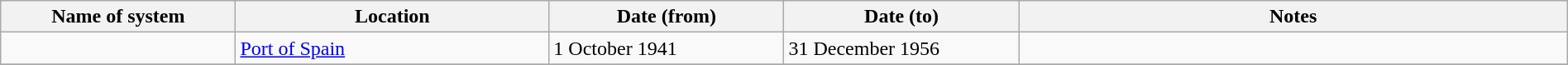<table class="wikitable" width=100%>
<tr>
<th width=15%>Name of system</th>
<th width=20%>Location</th>
<th width=15%>Date (from)</th>
<th width=15%>Date (to)</th>
<th width=35%>Notes</th>
</tr>
<tr>
<td> </td>
<td><a href='#'>Port of Spain</a></td>
<td>1 October 1941</td>
<td>31 December 1956</td>
<td> </td>
</tr>
<tr>
</tr>
</table>
